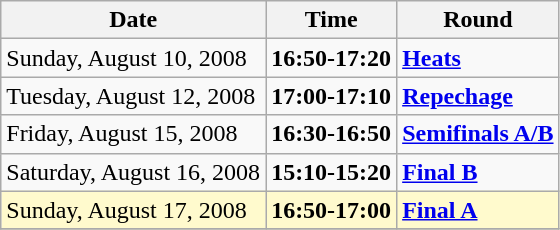<table class="wikitable">
<tr>
<th>Date</th>
<th>Time</th>
<th>Round</th>
</tr>
<tr>
<td>Sunday, August 10, 2008</td>
<td><strong>16:50-17:20</strong></td>
<td><strong><a href='#'>Heats</a></strong></td>
</tr>
<tr>
<td>Tuesday, August 12, 2008</td>
<td><strong>17:00-17:10</strong></td>
<td><strong> <a href='#'>Repechage</a></strong></td>
</tr>
<tr>
<td>Friday, August 15, 2008</td>
<td><strong>16:30-16:50</strong></td>
<td><strong> <a href='#'>Semifinals A/B</a></strong></td>
</tr>
<tr>
<td>Saturday, August 16, 2008</td>
<td><strong>15:10-15:20</strong></td>
<td><strong>  <a href='#'>Final B</a></strong></td>
</tr>
<tr>
<td style=background:lemonchiffon>Sunday, August 17, 2008</td>
<td style=background:lemonchiffon><strong>16:50-17:00</strong></td>
<td style=background:lemonchiffon><strong>  <a href='#'>Final A</a></strong></td>
</tr>
<tr>
</tr>
</table>
